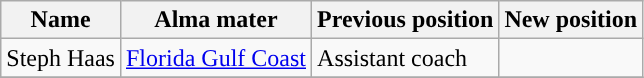<table class="wikitable sortable" border="1">
<tr align=center>
<th>Name</th>
<th>Alma mater</th>
<th>Previous position</th>
<th>New position</th>
</tr>
<tr>
<td>Steph Haas</td>
<td><a href='#'>Florida Gulf Coast</a></td>
<td>Assistant coach</td>
<td></td>
</tr>
<tr>
</tr>
</table>
